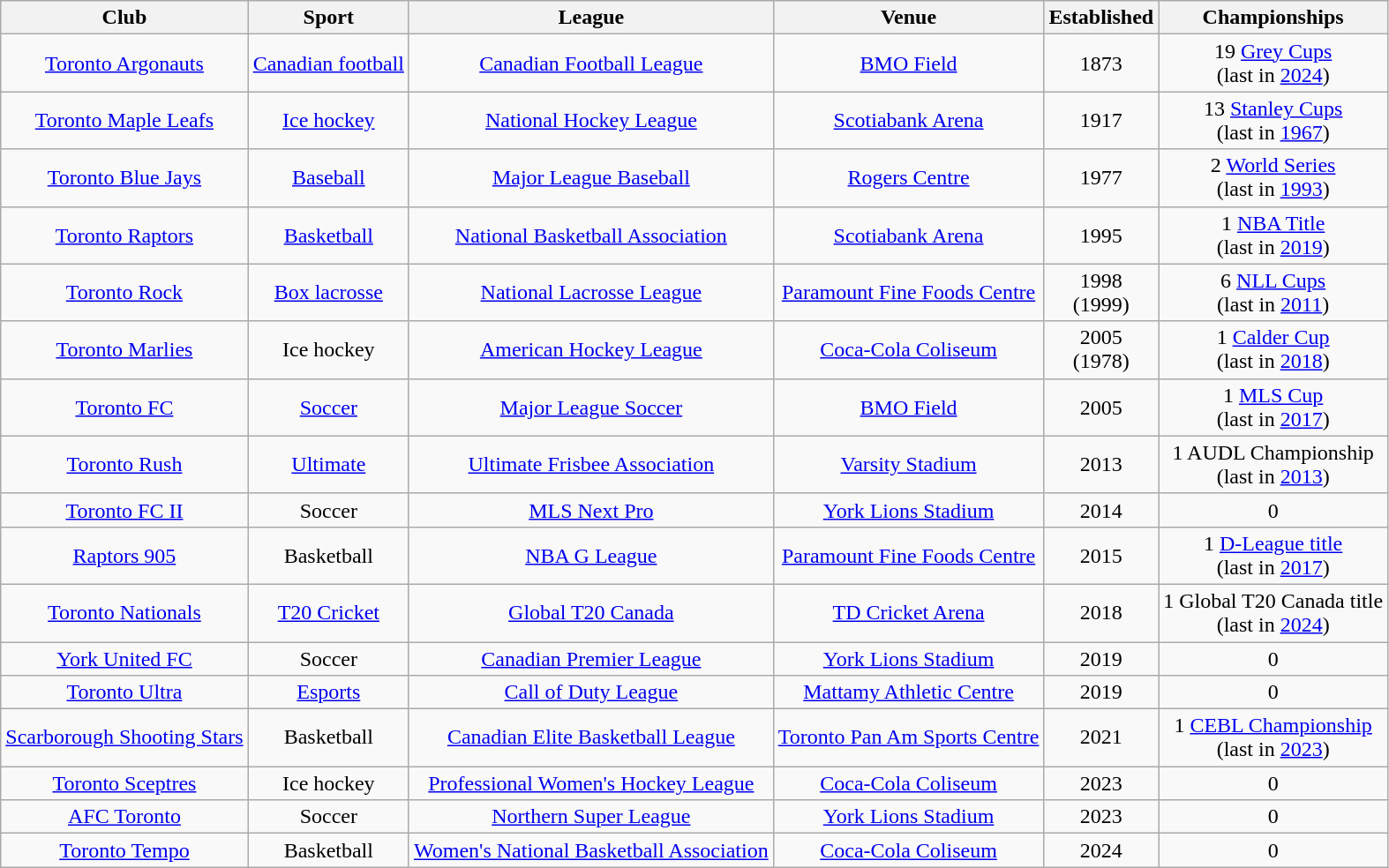<table class="wikitable sortable" style="text-align:center">
<tr>
<th>Club</th>
<th>Sport</th>
<th>League</th>
<th>Venue</th>
<th>Established</th>
<th>Championships</th>
</tr>
<tr>
<td><a href='#'>Toronto Argonauts</a></td>
<td><a href='#'>Canadian football</a></td>
<td><a href='#'>Canadian Football League</a></td>
<td><a href='#'>BMO Field</a></td>
<td>1873</td>
<td>19 <a href='#'>Grey Cups</a><br>(last in <a href='#'>2024</a>)</td>
</tr>
<tr>
<td><a href='#'>Toronto Maple Leafs</a></td>
<td><a href='#'>Ice hockey</a></td>
<td><a href='#'>National Hockey League</a></td>
<td><a href='#'>Scotiabank Arena</a></td>
<td>1917</td>
<td>13 <a href='#'>Stanley Cups</a><br>(last in <a href='#'>1967</a>)</td>
</tr>
<tr>
<td><a href='#'>Toronto Blue Jays</a></td>
<td><a href='#'>Baseball</a></td>
<td><a href='#'>Major League Baseball</a></td>
<td><a href='#'>Rogers Centre</a></td>
<td>1977</td>
<td>2 <a href='#'>World Series</a><br>(last in <a href='#'>1993</a>)</td>
</tr>
<tr>
<td><a href='#'>Toronto Raptors</a></td>
<td><a href='#'>Basketball</a></td>
<td><a href='#'>National Basketball Association</a></td>
<td><a href='#'>Scotiabank Arena</a></td>
<td>1995</td>
<td>1 <a href='#'>NBA Title</a><br>(last in <a href='#'>2019</a>)</td>
</tr>
<tr>
<td><a href='#'>Toronto Rock</a></td>
<td><a href='#'>Box lacrosse</a></td>
<td><a href='#'>National Lacrosse League</a></td>
<td><a href='#'>Paramount Fine Foods Centre</a></td>
<td>1998<br>(1999)</td>
<td>6 <a href='#'>NLL Cups</a><br>(last in <a href='#'>2011</a>)</td>
</tr>
<tr>
<td><a href='#'>Toronto Marlies</a></td>
<td>Ice hockey</td>
<td><a href='#'>American Hockey League</a></td>
<td><a href='#'>Coca-Cola Coliseum</a></td>
<td>2005<br>(1978)</td>
<td>1 <a href='#'>Calder Cup</a><br>(last in <a href='#'>2018</a>)</td>
</tr>
<tr>
<td><a href='#'>Toronto FC</a></td>
<td><a href='#'>Soccer</a></td>
<td><a href='#'>Major League Soccer</a></td>
<td><a href='#'>BMO Field</a></td>
<td>2005</td>
<td>1 <a href='#'>MLS Cup</a><br>(last in <a href='#'>2017</a>)</td>
</tr>
<tr>
<td><a href='#'>Toronto Rush</a></td>
<td><a href='#'>Ultimate</a></td>
<td><a href='#'>Ultimate Frisbee Association</a></td>
<td><a href='#'>Varsity Stadium</a></td>
<td>2013</td>
<td>1 AUDL Championship<br>(last in <a href='#'>2013</a>)</td>
</tr>
<tr>
<td><a href='#'>Toronto FC II</a></td>
<td>Soccer</td>
<td><a href='#'>MLS Next Pro</a></td>
<td><a href='#'>York Lions Stadium</a></td>
<td>2014</td>
<td>0</td>
</tr>
<tr>
<td><a href='#'>Raptors 905</a></td>
<td>Basketball</td>
<td><a href='#'>NBA G League</a></td>
<td><a href='#'>Paramount Fine Foods Centre</a></td>
<td>2015</td>
<td>1 <a href='#'>D-League title</a><br>(last in <a href='#'>2017</a>)</td>
</tr>
<tr>
<td><a href='#'>Toronto Nationals</a></td>
<td><a href='#'>T20 Cricket</a></td>
<td><a href='#'>Global T20 Canada</a></td>
<td><a href='#'>TD Cricket Arena</a></td>
<td>2018</td>
<td>1 Global T20 Canada title<br>(last in <a href='#'>2024</a>)</td>
</tr>
<tr>
<td><a href='#'>York United FC</a></td>
<td>Soccer</td>
<td><a href='#'>Canadian Premier League</a></td>
<td><a href='#'>York Lions Stadium</a></td>
<td>2019</td>
<td>0</td>
</tr>
<tr>
<td><a href='#'>Toronto Ultra</a></td>
<td><a href='#'>Esports</a></td>
<td><a href='#'>Call of Duty League</a></td>
<td><a href='#'>Mattamy Athletic Centre</a></td>
<td>2019</td>
<td>0</td>
</tr>
<tr>
<td><a href='#'>Scarborough Shooting Stars</a></td>
<td>Basketball</td>
<td><a href='#'>Canadian Elite Basketball League</a></td>
<td><a href='#'>Toronto Pan Am Sports Centre</a></td>
<td>2021</td>
<td>1 <a href='#'>CEBL Championship</a><br>(last in <a href='#'>2023</a>)</td>
</tr>
<tr>
<td><a href='#'>Toronto Sceptres</a></td>
<td>Ice hockey</td>
<td><a href='#'>Professional Women's Hockey League</a></td>
<td><a href='#'>Coca-Cola Coliseum</a></td>
<td>2023</td>
<td>0</td>
</tr>
<tr>
<td><a href='#'>AFC Toronto</a></td>
<td>Soccer</td>
<td><a href='#'>Northern Super League</a></td>
<td><a href='#'>York Lions Stadium</a></td>
<td>2023</td>
<td>0</td>
</tr>
<tr>
<td><a href='#'>Toronto Tempo</a></td>
<td>Basketball</td>
<td><a href='#'>Women's National Basketball Association</a></td>
<td><a href='#'>Coca-Cola Coliseum</a></td>
<td>2024</td>
<td>0</td>
</tr>
</table>
